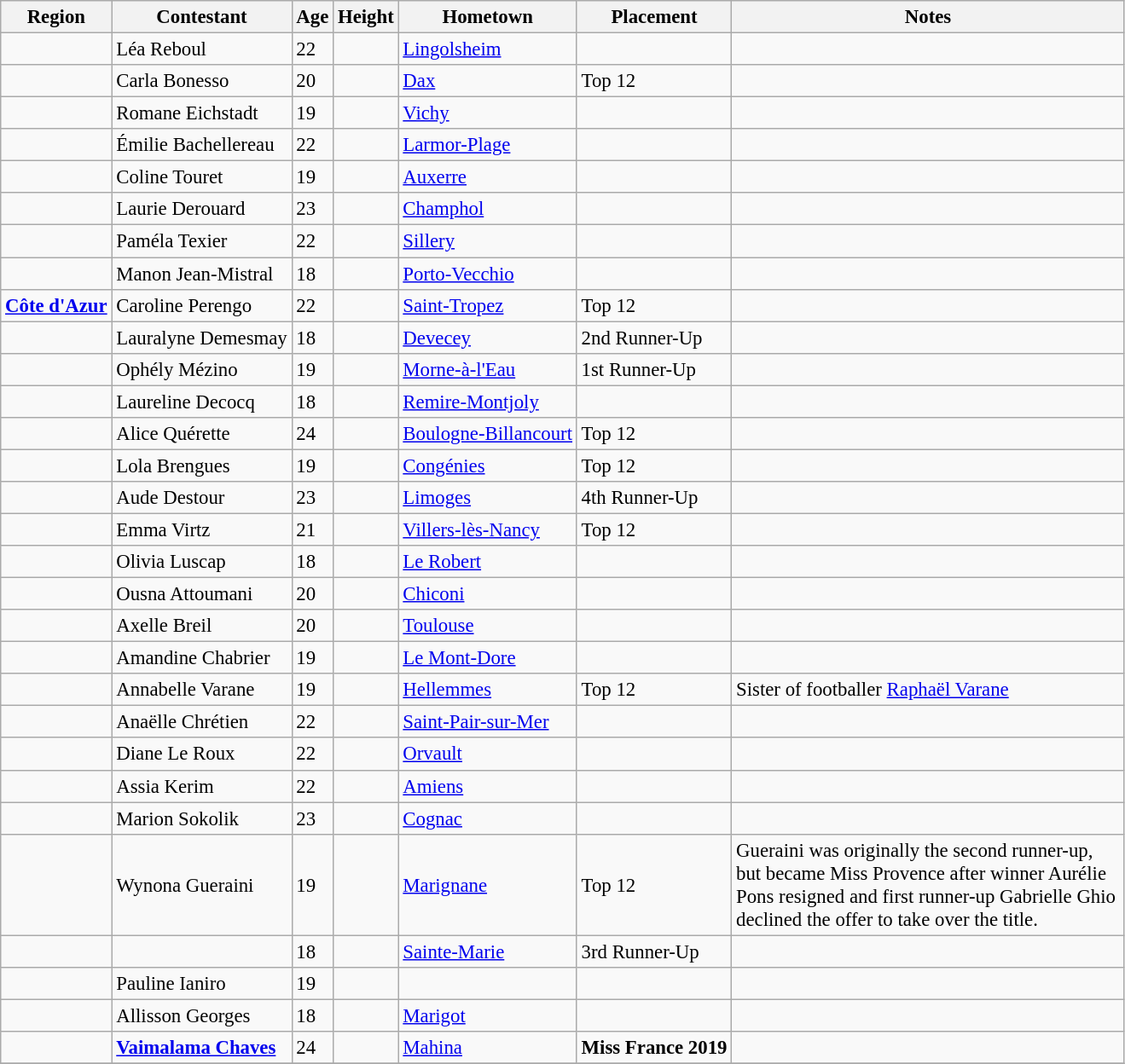<table class="wikitable sortable" style="font-size: 95%;">
<tr>
<th>Region</th>
<th>Contestant</th>
<th>Age</th>
<th>Height</th>
<th>Hometown</th>
<th>Placement</th>
<th width=300>Notes</th>
</tr>
<tr>
<td><strong></strong></td>
<td>Léa Reboul</td>
<td>22</td>
<td></td>
<td><a href='#'>Lingolsheim</a></td>
<td></td>
<td></td>
</tr>
<tr>
<td><strong></strong></td>
<td>Carla Bonesso</td>
<td>20</td>
<td></td>
<td><a href='#'>Dax</a></td>
<td>Top 12</td>
<td></td>
</tr>
<tr>
<td><strong></strong></td>
<td>Romane Eichstadt</td>
<td>19</td>
<td></td>
<td><a href='#'>Vichy</a></td>
<td></td>
<td></td>
</tr>
<tr>
<td><strong></strong></td>
<td>Émilie Bachellereau</td>
<td>22</td>
<td></td>
<td><a href='#'>Larmor-Plage</a></td>
<td></td>
<td></td>
</tr>
<tr>
<td><strong></strong></td>
<td>Coline Touret</td>
<td>19</td>
<td></td>
<td><a href='#'>Auxerre</a></td>
<td></td>
<td></td>
</tr>
<tr>
<td><strong></strong></td>
<td>Laurie Derouard</td>
<td>23</td>
<td></td>
<td><a href='#'>Champhol</a></td>
<td></td>
<td></td>
</tr>
<tr>
<td><strong></strong></td>
<td>Paméla Texier</td>
<td>22</td>
<td></td>
<td><a href='#'>Sillery</a></td>
<td></td>
<td></td>
</tr>
<tr>
<td><strong></strong></td>
<td>Manon Jean-Mistral</td>
<td>18</td>
<td></td>
<td><a href='#'>Porto-Vecchio</a></td>
<td></td>
<td></td>
</tr>
<tr>
<td> <strong><a href='#'>Côte d'Azur</a></strong></td>
<td>Caroline Perengo</td>
<td>22</td>
<td></td>
<td><a href='#'>Saint-Tropez</a></td>
<td>Top 12</td>
<td></td>
</tr>
<tr>
<td><strong></strong></td>
<td>Lauralyne Demesmay</td>
<td>18</td>
<td></td>
<td><a href='#'>Devecey</a></td>
<td>2nd Runner-Up</td>
<td></td>
</tr>
<tr>
<td><strong></strong></td>
<td>Ophély Mézino</td>
<td>19</td>
<td></td>
<td><a href='#'>Morne-à-l'Eau</a></td>
<td>1st Runner-Up</td>
<td></td>
</tr>
<tr>
<td><strong></strong></td>
<td>Laureline Decocq</td>
<td>18</td>
<td></td>
<td><a href='#'>Remire-Montjoly</a></td>
<td></td>
<td></td>
</tr>
<tr>
<td><strong></strong></td>
<td>Alice Quérette</td>
<td>24</td>
<td></td>
<td><a href='#'>Boulogne-Billancourt</a></td>
<td>Top 12</td>
<td></td>
</tr>
<tr>
<td><strong></strong></td>
<td>Lola Brengues</td>
<td>19</td>
<td></td>
<td><a href='#'>Congénies</a></td>
<td>Top 12</td>
<td></td>
</tr>
<tr>
<td><strong></strong></td>
<td>Aude Destour</td>
<td>23</td>
<td></td>
<td><a href='#'>Limoges</a></td>
<td>4th Runner-Up</td>
<td></td>
</tr>
<tr>
<td><strong></strong></td>
<td>Emma Virtz</td>
<td>21</td>
<td></td>
<td><a href='#'>Villers-lès-Nancy</a></td>
<td>Top 12</td>
<td></td>
</tr>
<tr>
<td><strong></strong></td>
<td>Olivia Luscap</td>
<td>18</td>
<td></td>
<td><a href='#'>Le Robert</a></td>
<td></td>
<td></td>
</tr>
<tr>
<td><strong></strong></td>
<td>Ousna Attoumani</td>
<td>20</td>
<td></td>
<td><a href='#'>Chiconi</a></td>
<td></td>
<td></td>
</tr>
<tr>
<td><strong></strong></td>
<td>Axelle Breil</td>
<td>20</td>
<td></td>
<td><a href='#'>Toulouse</a></td>
<td></td>
<td></td>
</tr>
<tr>
<td><strong></strong></td>
<td>Amandine Chabrier</td>
<td>19</td>
<td></td>
<td><a href='#'>Le Mont-Dore</a></td>
<td></td>
<td></td>
</tr>
<tr>
<td><strong></strong></td>
<td>Annabelle Varane</td>
<td>19</td>
<td></td>
<td><a href='#'>Hellemmes</a></td>
<td>Top 12</td>
<td>Sister of footballer <a href='#'>Raphaël Varane</a></td>
</tr>
<tr>
<td><strong></strong></td>
<td>Anaëlle Chrétien</td>
<td>22</td>
<td></td>
<td><a href='#'>Saint-Pair-sur-Mer</a></td>
<td></td>
<td></td>
</tr>
<tr>
<td><strong></strong></td>
<td>Diane Le Roux</td>
<td>22</td>
<td></td>
<td><a href='#'>Orvault</a></td>
<td></td>
<td></td>
</tr>
<tr>
<td><strong></strong></td>
<td>Assia Kerim</td>
<td>22</td>
<td></td>
<td><a href='#'>Amiens</a></td>
<td></td>
<td></td>
</tr>
<tr>
<td><strong></strong></td>
<td>Marion Sokolik</td>
<td>23</td>
<td></td>
<td><a href='#'>Cognac</a></td>
<td></td>
<td></td>
</tr>
<tr>
<td><strong></strong></td>
<td>Wynona Gueraini</td>
<td>19</td>
<td></td>
<td><a href='#'>Marignane</a></td>
<td>Top 12</td>
<td>Gueraini was originally the second runner-up, but became Miss Provence after winner Aurélie Pons resigned and first runner-up Gabrielle Ghio declined the offer to take over the title.</td>
</tr>
<tr>
<td><strong></strong></td>
<td></td>
<td>18</td>
<td></td>
<td><a href='#'>Sainte-Marie</a></td>
<td>3rd Runner-Up</td>
<td></td>
</tr>
<tr>
<td><strong></strong></td>
<td>Pauline Ianiro</td>
<td>19</td>
<td></td>
<td></td>
<td></td>
<td></td>
</tr>
<tr>
<td></td>
<td>Allisson Georges</td>
<td>18</td>
<td></td>
<td><a href='#'>Marigot</a></td>
<td></td>
<td></td>
</tr>
<tr>
<td><strong></strong></td>
<td><strong><a href='#'>Vaimalama Chaves</a></strong></td>
<td>24</td>
<td></td>
<td><a href='#'>Mahina</a></td>
<td><strong>Miss France 2019</strong></td>
<td></td>
</tr>
<tr>
</tr>
</table>
